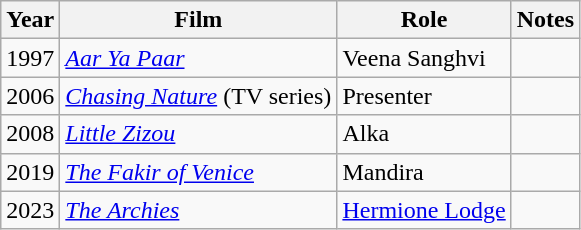<table class="wikitable sortable">
<tr>
<th>Year</th>
<th>Film</th>
<th>Role</th>
<th>Notes</th>
</tr>
<tr>
<td>1997</td>
<td><em><a href='#'>Aar Ya Paar</a></em></td>
<td>Veena Sanghvi</td>
<td></td>
</tr>
<tr>
<td>2006</td>
<td><em><a href='#'>Chasing Nature</a></em> (TV series)</td>
<td>Presenter</td>
<td></td>
</tr>
<tr>
<td>2008</td>
<td><em><a href='#'>Little Zizou</a></em></td>
<td>Alka</td>
<td></td>
</tr>
<tr>
<td>2019</td>
<td><em><a href='#'>The Fakir of Venice</a></em></td>
<td>Mandira</td>
<td></td>
</tr>
<tr>
<td>2023</td>
<td><em><a href='#'>The Archies</a></em></td>
<td><a href='#'>Hermione Lodge</a></td>
</tr>
</table>
